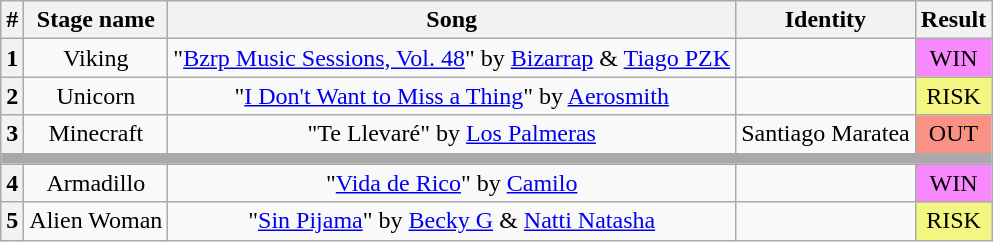<table class="wikitable plainrowheaders" style="text-align: center;">
<tr>
<th>#</th>
<th>Stage name</th>
<th>Song</th>
<th>Identity</th>
<th>Result</th>
</tr>
<tr>
<th>1</th>
<td>Viking</td>
<td>"<a href='#'>Bzrp Music Sessions, Vol. 48</a>" by <a href='#'>Bizarrap</a> & <a href='#'>Tiago PZK</a></td>
<td></td>
<td bgcolor="#F888FD">WIN</td>
</tr>
<tr>
<th>2</th>
<td>Unicorn</td>
<td>"<a href='#'>I Don't Want to Miss a Thing</a>" by <a href='#'>Aerosmith</a></td>
<td></td>
<td bgcolor="#F3F781">RISK</td>
</tr>
<tr>
<th>3</th>
<td>Minecraft</td>
<td>"Te Llevaré" by <a href='#'>Los Palmeras</a></td>
<td>Santiago Maratea</td>
<td bgcolor=#F99185>OUT</td>
</tr>
<tr>
<td colspan="5" style="background:darkgray"></td>
</tr>
<tr>
<th>4</th>
<td>Armadillo</td>
<td>"<a href='#'>Vida de Rico</a>" by <a href='#'>Camilo</a></td>
<td></td>
<td bgcolor="#F888FD">WIN</td>
</tr>
<tr>
<th>5</th>
<td>Alien Woman</td>
<td>"<a href='#'>Sin Pijama</a>" by <a href='#'>Becky G</a> & <a href='#'>Natti Natasha</a></td>
<td></td>
<td bgcolor="#F3F781">RISK</td>
</tr>
</table>
